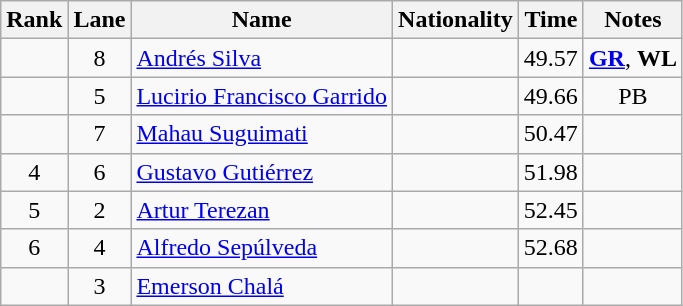<table class="wikitable sortable" style="text-align:center">
<tr>
<th>Rank</th>
<th>Lane</th>
<th>Name</th>
<th>Nationality</th>
<th>Time</th>
<th>Notes</th>
</tr>
<tr>
<td></td>
<td>8</td>
<td align=left><a href='#'>Andrés Silva</a></td>
<td align=left></td>
<td>49.57</td>
<td><strong><a href='#'>GR</a></strong>, <strong>WL</strong></td>
</tr>
<tr>
<td></td>
<td>5</td>
<td align=left><a href='#'>Lucirio Francisco Garrido</a></td>
<td align=left></td>
<td>49.66</td>
<td>PB</td>
</tr>
<tr>
<td></td>
<td>7</td>
<td align=left><a href='#'>Mahau Suguimati</a></td>
<td align=left></td>
<td>50.47</td>
<td></td>
</tr>
<tr>
<td>4</td>
<td>6</td>
<td align=left><a href='#'>Gustavo Gutiérrez</a></td>
<td align=left></td>
<td>51.98</td>
<td></td>
</tr>
<tr>
<td>5</td>
<td>2</td>
<td align=left><a href='#'>Artur Terezan</a></td>
<td align=left></td>
<td>52.45</td>
<td></td>
</tr>
<tr>
<td>6</td>
<td>4</td>
<td align=left><a href='#'>Alfredo Sepúlveda</a></td>
<td align=left></td>
<td>52.68</td>
<td></td>
</tr>
<tr>
<td></td>
<td>3</td>
<td align=left><a href='#'>Emerson Chalá</a></td>
<td align=left></td>
<td></td>
<td></td>
</tr>
</table>
